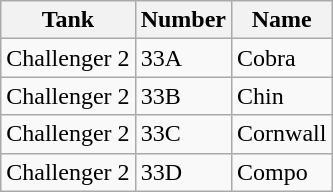<table class="wikitable">
<tr>
<th>Tank</th>
<th>Number</th>
<th>Name</th>
</tr>
<tr>
<td>Challenger 2</td>
<td>33A</td>
<td>Cobra</td>
</tr>
<tr>
<td>Challenger 2</td>
<td>33B</td>
<td>Chin</td>
</tr>
<tr>
<td>Challenger 2</td>
<td>33C</td>
<td>Cornwall</td>
</tr>
<tr>
<td>Challenger 2</td>
<td>33D</td>
<td>Compo</td>
</tr>
</table>
